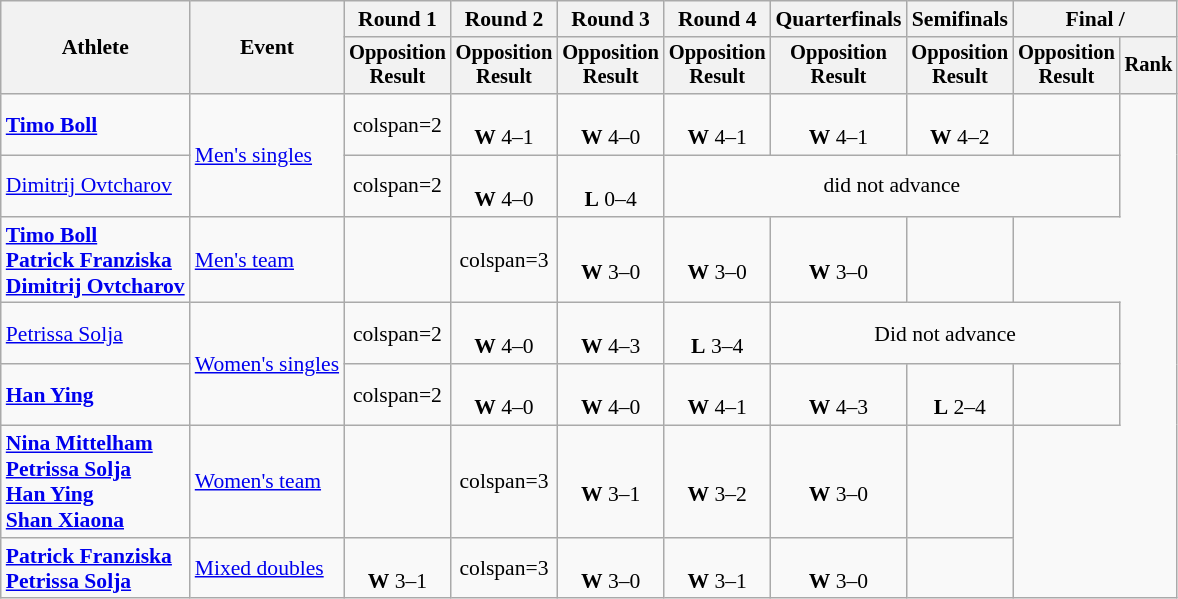<table class="wikitable" style="text-align:center; font-size:90%">
<tr>
<th rowspan=2>Athlete</th>
<th rowspan=2>Event</th>
<th>Round 1</th>
<th>Round 2</th>
<th>Round 3</th>
<th>Round 4</th>
<th>Quarterfinals</th>
<th>Semifinals</th>
<th colspan=2>Final / </th>
</tr>
<tr style="font-size:95%">
<th>Opposition<br>Result</th>
<th>Opposition<br>Result</th>
<th>Opposition<br>Result</th>
<th>Opposition<br>Result</th>
<th>Opposition<br>Result</th>
<th>Opposition<br>Result</th>
<th>Opposition<br>Result</th>
<th>Rank</th>
</tr>
<tr>
<td align=left><strong><a href='#'>Timo Boll</a></strong></td>
<td rowspan=2 align=left><a href='#'>Men's singles</a></td>
<td>colspan=2 </td>
<td><br> <strong>W</strong> 4–1</td>
<td><br> <strong>W</strong> 4–0</td>
<td><br> <strong>W</strong> 4–1</td>
<td><br> <strong>W</strong> 4–1</td>
<td><br> <strong>W</strong> 4–2</td>
<td></td>
</tr>
<tr>
<td align=left><a href='#'>Dimitrij Ovtcharov</a></td>
<td>colspan=2 </td>
<td><br> <strong>W</strong> 4–0</td>
<td><br> <strong>L</strong> 0–4</td>
<td colspan=4>did not advance</td>
</tr>
<tr>
<td align=left><strong><a href='#'>Timo Boll</a><br><a href='#'>Patrick Franziska</a><br><a href='#'>Dimitrij Ovtcharov</a></strong></td>
<td align=left><a href='#'>Men's team</a></td>
<td></td>
<td>colspan=3 </td>
<td><br> <strong>W</strong> 3–0</td>
<td><br> <strong>W</strong> 3–0</td>
<td><br> <strong>W</strong> 3–0</td>
<td></td>
</tr>
<tr>
<td align=left><a href='#'>Petrissa Solja</a></td>
<td rowspan=2 align=left><a href='#'>Women's singles</a></td>
<td>colspan=2 </td>
<td><br> <strong>W</strong> 4–0</td>
<td><br> <strong>W</strong> 4–3</td>
<td><br> <strong>L</strong> 3–4</td>
<td colspan=3>Did not advance</td>
</tr>
<tr>
<td align=left><strong><a href='#'>Han Ying</a></strong></td>
<td>colspan=2 </td>
<td><br> <strong>W</strong> 4–0</td>
<td><br> <strong>W</strong> 4–0</td>
<td><br> <strong>W</strong> 4–1</td>
<td><br> <strong>W</strong> 4–3</td>
<td><br> <strong>L</strong> 2–4</td>
<td></td>
</tr>
<tr>
<td align=left><strong><a href='#'>Nina Mittelham</a><br><a href='#'>Petrissa Solja</a><br><a href='#'>Han Ying</a><br><a href='#'>Shan Xiaona</a></strong></td>
<td align=left><a href='#'>Women's team</a></td>
<td></td>
<td>colspan=3 </td>
<td><br> <strong>W</strong> 3–1</td>
<td><br> <strong>W</strong> 3–2</td>
<td><br> <strong>W</strong> 3–0</td>
<td></td>
</tr>
<tr>
<td align=left><strong><a href='#'>Patrick Franziska</a><br><a href='#'>Petrissa Solja</a></strong></td>
<td align=left><a href='#'>Mixed doubles</a></td>
<td><br> <strong>W</strong> 3–1</td>
<td>colspan=3 </td>
<td><br> <strong>W</strong> 3–0</td>
<td><br> <strong>W</strong> 3–1</td>
<td><br> <strong>W</strong> 3–0</td>
<td></td>
</tr>
</table>
